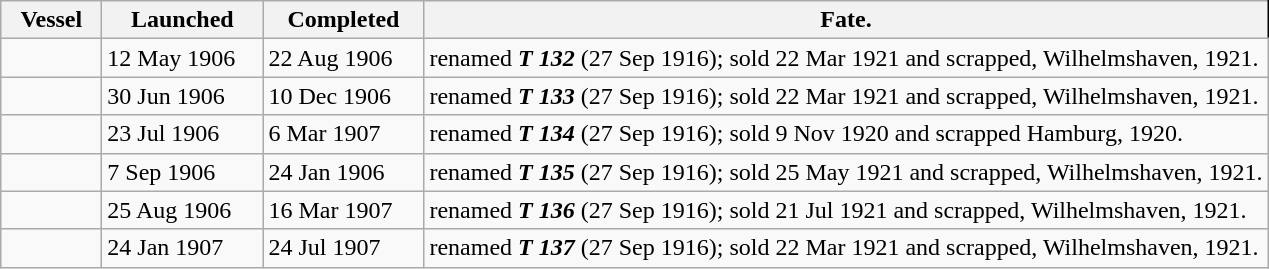<table class="wikitable">
<tr>
<th width="60px">Vessel</th>
<th width="100px">Launched</th>
<th width="100px">Completed</th>
<th style="border-right:1px solid black;">Fate.</th>
</tr>
<tr>
<td></td>
<td>12 May 1906</td>
<td>22 Aug 1906</td>
<td>renamed <strong><em>T 132</em></strong> (27 Sep 1916); sold 22 Mar 1921 and scrapped, Wilhelmshaven, 1921.</td>
</tr>
<tr>
<td></td>
<td>30 Jun 1906</td>
<td>10 Dec 1906</td>
<td>renamed <strong><em>T 133</em></strong> (27 Sep 1916); sold 22 Mar 1921 and scrapped, Wilhelmshaven, 1921.</td>
</tr>
<tr>
<td></td>
<td>23 Jul 1906</td>
<td>6 Mar 1907</td>
<td>renamed <strong><em>T 134</em></strong> (27 Sep 1916); sold 9 Nov 1920 and scrapped Hamburg, 1920.</td>
</tr>
<tr>
<td></td>
<td>7 Sep 1906</td>
<td>24 Jan 1906</td>
<td>renamed <strong><em>T 135</em></strong> (27 Sep 1916); sold 25 May 1921 and scrapped, Wilhelmshaven, 1921.</td>
</tr>
<tr>
<td></td>
<td>25 Aug 1906</td>
<td>16 Mar 1907</td>
<td>renamed <strong><em>T 136</em></strong> (27 Sep 1916); sold 21 Jul 1921 and scrapped, Wilhelmshaven, 1921.</td>
</tr>
<tr>
<td></td>
<td>24 Jan 1907</td>
<td>24 Jul 1907</td>
<td>renamed <strong><em>T 137</em></strong> (27 Sep 1916); sold 22 Mar 1921 and scrapped, Wilhelmshaven, 1921.</td>
</tr>
</table>
